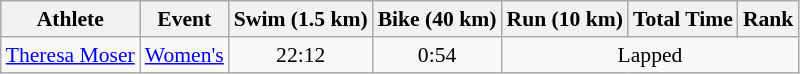<table class="wikitable" style="font-size:90%">
<tr>
<th>Athlete</th>
<th>Event</th>
<th>Swim (1.5 km)</th>
<th>Bike (40 km)</th>
<th>Run (10 km)</th>
<th>Total Time</th>
<th>Rank</th>
</tr>
<tr align=center>
<td align=left><a href='#'>Theresa Moser</a></td>
<td align=left><a href='#'>Women's</a></td>
<td>22:12</td>
<td>0:54</td>
<td colspan=3>Lapped</td>
</tr>
</table>
